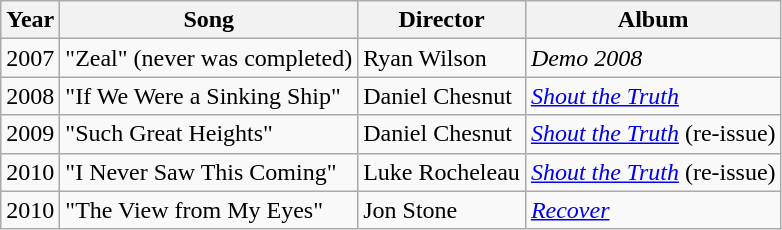<table class="wikitable">
<tr>
<th>Year</th>
<th>Song</th>
<th>Director</th>
<th>Album</th>
</tr>
<tr>
<td>2007</td>
<td>"Zeal" (never was completed)</td>
<td>Ryan Wilson</td>
<td><em>Demo 2008</em></td>
</tr>
<tr>
<td>2008</td>
<td>"If We Were a Sinking Ship"</td>
<td>Daniel Chesnut</td>
<td><em><a href='#'>Shout the Truth</a></em></td>
</tr>
<tr>
<td>2009</td>
<td>"Such Great Heights"</td>
<td>Daniel Chesnut</td>
<td><em><a href='#'>Shout the Truth</a></em> (re-issue)</td>
</tr>
<tr>
<td>2010</td>
<td>"I Never Saw This Coming"</td>
<td>Luke Rocheleau</td>
<td><em><a href='#'>Shout the Truth</a></em> (re-issue)</td>
</tr>
<tr>
<td>2010</td>
<td>"The View from My Eyes"</td>
<td>Jon Stone</td>
<td><em><a href='#'>Recover</a></em></td>
</tr>
</table>
